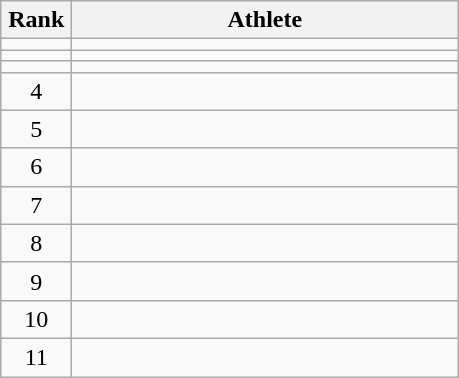<table class="wikitable" style="text-align: center;">
<tr>
<th width=40>Rank</th>
<th width=250>Athlete</th>
</tr>
<tr>
<td></td>
<td align="left"></td>
</tr>
<tr>
<td></td>
<td align="left"></td>
</tr>
<tr>
<td></td>
<td align="left"></td>
</tr>
<tr>
<td>4</td>
<td align="left"></td>
</tr>
<tr>
<td>5</td>
<td align="left"></td>
</tr>
<tr>
<td>6</td>
<td align="left"></td>
</tr>
<tr>
<td>7</td>
<td align="left"></td>
</tr>
<tr>
<td>8</td>
<td align="left"></td>
</tr>
<tr>
<td>9</td>
<td align="left"></td>
</tr>
<tr>
<td>10</td>
<td align="left"></td>
</tr>
<tr>
<td>11</td>
<td align="left"></td>
</tr>
</table>
